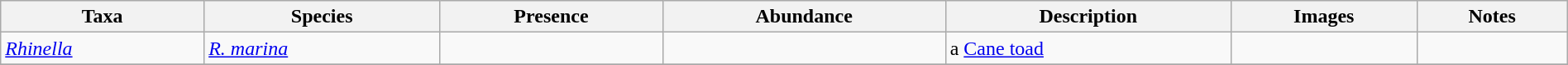<table class="wikitable sortable mw-collapsible" width=100%>
<tr>
<th>Taxa</th>
<th>Species</th>
<th>Presence</th>
<th>Abundance</th>
<th>Description</th>
<th>Images</th>
<th>Notes</th>
</tr>
<tr>
<td><em><a href='#'>Rhinella</a></em></td>
<td><em><a href='#'>R. marina</a></em></td>
<td></td>
<td></td>
<td>a <a href='#'>Cane toad</a></td>
<td></td>
<td></td>
</tr>
<tr>
</tr>
</table>
